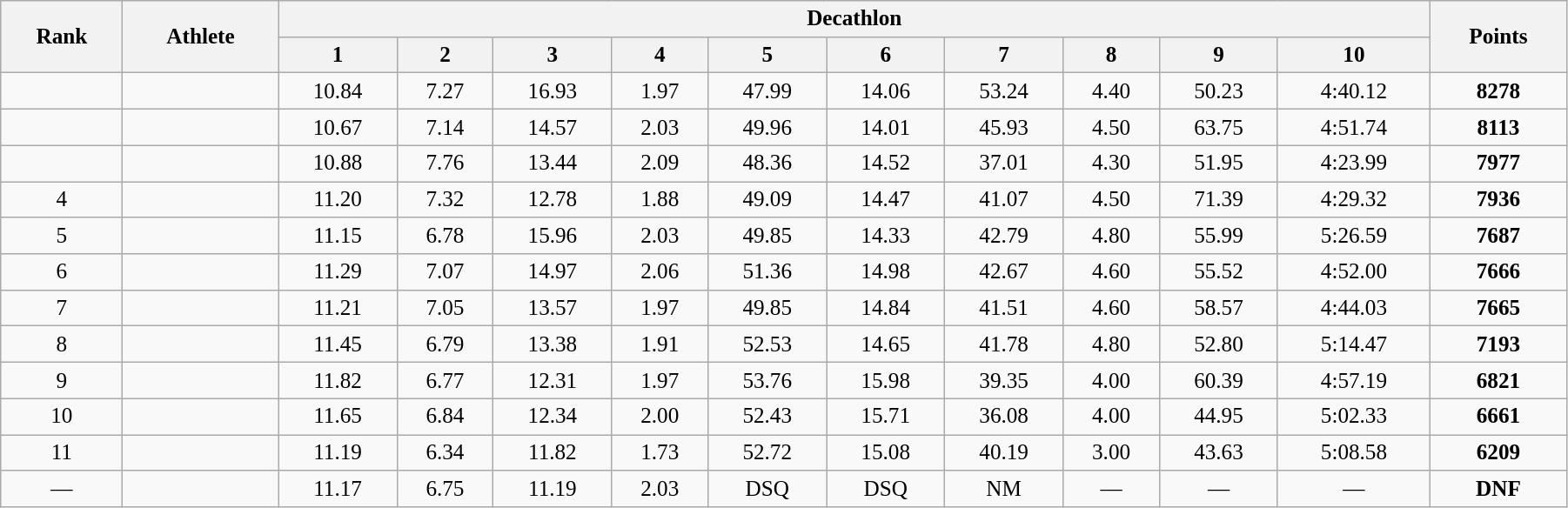<table class="wikitable" style=" text-align:center; font-size:105%;" width="95%">
<tr>
<th rowspan="2">Rank</th>
<th rowspan="2">Athlete</th>
<th colspan="10">Decathlon</th>
<th rowspan="2">Points</th>
</tr>
<tr>
<th>1</th>
<th>2</th>
<th>3</th>
<th>4</th>
<th>5</th>
<th>6</th>
<th>7</th>
<th>8</th>
<th>9</th>
<th>10</th>
</tr>
<tr>
<td></td>
<td align=left></td>
<td>10.84</td>
<td>7.27</td>
<td>16.93</td>
<td>1.97</td>
<td>47.99</td>
<td>14.06</td>
<td>53.24</td>
<td>4.40</td>
<td>50.23</td>
<td>4:40.12</td>
<td><strong>8278</strong></td>
</tr>
<tr>
<td></td>
<td align=left></td>
<td>10.67</td>
<td>7.14</td>
<td>14.57</td>
<td>2.03</td>
<td>49.96</td>
<td>14.01</td>
<td>45.93</td>
<td>4.50</td>
<td>63.75</td>
<td>4:51.74</td>
<td><strong>8113</strong></td>
</tr>
<tr>
<td></td>
<td align=left></td>
<td>10.88</td>
<td>7.76</td>
<td>13.44</td>
<td>2.09</td>
<td>48.36</td>
<td>14.52</td>
<td>37.01</td>
<td>4.30</td>
<td>51.95</td>
<td>4:23.99</td>
<td><strong>7977</strong></td>
</tr>
<tr>
<td>4</td>
<td align=left></td>
<td>11.20</td>
<td>7.32</td>
<td>12.78</td>
<td>1.88</td>
<td>49.09</td>
<td>14.47</td>
<td>41.07</td>
<td>4.50</td>
<td>71.39</td>
<td>4:29.32</td>
<td><strong>7936</strong></td>
</tr>
<tr>
<td>5</td>
<td align=left></td>
<td>11.15</td>
<td>6.78</td>
<td>15.96</td>
<td>2.03</td>
<td>49.85</td>
<td>14.33</td>
<td>42.79</td>
<td>4.80</td>
<td>55.99</td>
<td>5:26.59</td>
<td><strong>7687</strong></td>
</tr>
<tr>
<td>6</td>
<td align=left></td>
<td>11.29</td>
<td>7.07</td>
<td>14.97</td>
<td>2.06</td>
<td>51.36</td>
<td>14.98</td>
<td>42.67</td>
<td>4.60</td>
<td>55.52</td>
<td>4:52.00</td>
<td><strong>7666</strong></td>
</tr>
<tr>
<td>7</td>
<td align=left></td>
<td>11.21</td>
<td>7.05</td>
<td>13.57</td>
<td>1.97</td>
<td>49.85</td>
<td>14.84</td>
<td>41.51</td>
<td>4.60</td>
<td>58.57</td>
<td>4:44.03</td>
<td><strong>7665</strong></td>
</tr>
<tr>
<td>8</td>
<td align=left></td>
<td>11.45</td>
<td>6.79</td>
<td>13.38</td>
<td>1.91</td>
<td>52.53</td>
<td>14.65</td>
<td>41.78</td>
<td>4.80</td>
<td>52.80</td>
<td>5:14.47</td>
<td><strong>7193</strong></td>
</tr>
<tr>
<td>9</td>
<td align=left></td>
<td>11.82</td>
<td>6.77</td>
<td>12.31</td>
<td>1.97</td>
<td>53.76</td>
<td>15.98</td>
<td>39.35</td>
<td>4.00</td>
<td>60.39</td>
<td>4:57.19</td>
<td><strong>6821</strong></td>
</tr>
<tr>
<td>10</td>
<td align=left></td>
<td>11.65</td>
<td>6.84</td>
<td>12.34</td>
<td>2.00</td>
<td>52.43</td>
<td>15.71</td>
<td>36.08</td>
<td>4.00</td>
<td>44.95</td>
<td>5:02.33</td>
<td><strong>6661</strong></td>
</tr>
<tr>
<td>11</td>
<td align=left></td>
<td>11.19</td>
<td>6.34</td>
<td>11.82</td>
<td>1.73</td>
<td>52.72</td>
<td>15.08</td>
<td>40.19</td>
<td>3.00</td>
<td>43.63</td>
<td>5:08.58</td>
<td><strong>6209</strong></td>
</tr>
<tr>
<td>—</td>
<td align=left></td>
<td>11.17</td>
<td>6.75</td>
<td>11.19</td>
<td>2.03</td>
<td>DSQ</td>
<td>DSQ</td>
<td>NM</td>
<td>—</td>
<td>—</td>
<td>—</td>
<td><strong>DNF</strong></td>
</tr>
</table>
